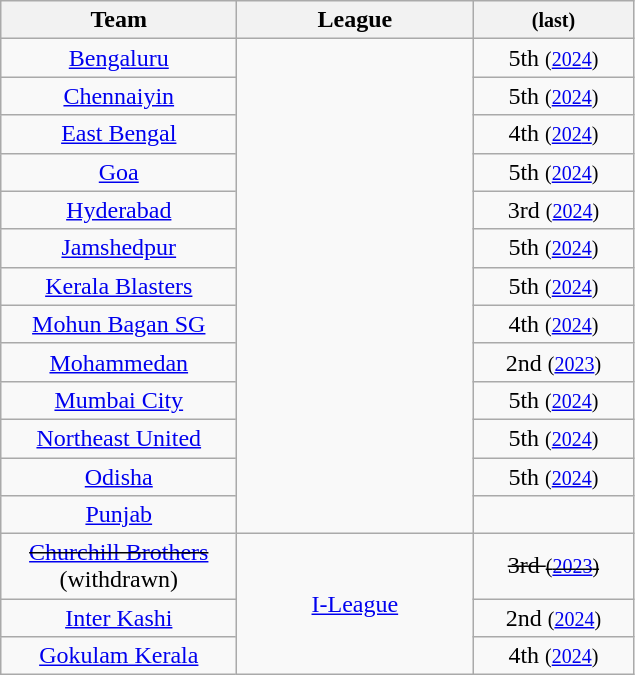<table class="wikitable plainrowheaders" style="text-align:center">
<tr>
<th scope="col" style="width:150px">Team</th>
<th scope="col" style="width:150px">League</th>
<th scope="col" style="width:100px"> <small>(last)</small></th>
</tr>
<tr>
<td><a href='#'>Bengaluru</a></td>
<td rowspan="13" align="center"></td>
<td>5th <small>(<a href='#'>202</a></small><a href='#'><small>4</small></a><small>)</small></td>
</tr>
<tr>
<td><a href='#'>Chennaiyin</a></td>
<td>5th <small>(<a href='#'>2024</a>)</small></td>
</tr>
<tr>
<td><a href='#'>East Bengal</a></td>
<td>4th <small>(<a href='#'>202</a></small><a href='#'><small>4</small></a><small>)</small></td>
</tr>
<tr>
<td><a href='#'>Goa</a></td>
<td>5th <small>(<a href='#'>2024</a>)</small></td>
</tr>
<tr>
<td><a href='#'>Hyderabad</a></td>
<td>3rd <small>(<a href='#'>2024</a>)</small></td>
</tr>
<tr>
<td><a href='#'>Jamshedpur</a></td>
<td>5th <small>(<a href='#'>2024</a>)</small></td>
</tr>
<tr>
<td><a href='#'>Kerala Blasters</a></td>
<td>5th <small>(<a href='#'>2024</a>)</small></td>
</tr>
<tr>
<td><a href='#'>Mohun Bagan SG</a></td>
<td>4th <small>(<a href='#'>2024</a>)</small></td>
</tr>
<tr>
<td><a href='#'>Mohammedan</a></td>
<td>2nd <small>(<a href='#'>2023</a>)</small></td>
</tr>
<tr>
<td><a href='#'>Mumbai City</a></td>
<td>5th <small>(<a href='#'>2024</a>)</small></td>
</tr>
<tr>
<td><a href='#'>Northeast United</a></td>
<td>5th <small>(<a href='#'>2024</a>)</small></td>
</tr>
<tr>
<td><a href='#'>Odisha</a></td>
<td>5th <small>(<a href='#'>2024</a>)</small></td>
</tr>
<tr>
<td><a href='#'>Punjab</a></td>
<td></td>
</tr>
<tr>
<td><s><a href='#'>Churchill Brothers</a></s><br>(withdrawn)</td>
<td rowspan="3"><a href='#'>I-League</a></td>
<td><s>3rd <small>(<a href='#'>2023</a>)</small></s></td>
</tr>
<tr>
<td><a href='#'>Inter Kashi</a></td>
<td>2nd <small>(<a href='#'>2024</a>)</small></td>
</tr>
<tr>
<td><a href='#'>Gokulam Kerala</a></td>
<td>4th <small>(<a href='#'>2024</a>)</small></td>
</tr>
</table>
